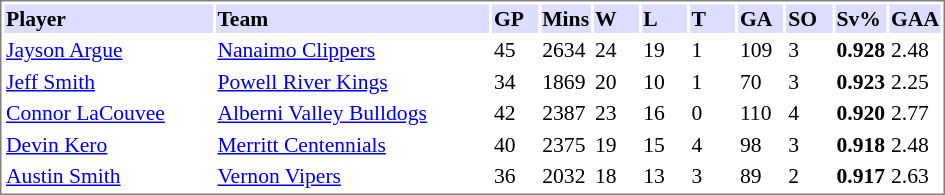<table cellpadding="0">
<tr style="text-align:left; vertical-align:top;">
<td></td>
<td><br><table cellpadding="1"  style="width:630px; font-size:90%; border:1px solid gray;">
<tr>
<th style="background:#ddf; ">Player</th>
<th style="background:#ddf; ">Team</th>
<th style="background:#ddf; width:5%;">GP</th>
<th style="background:#ddf; width:5%;">Mins</th>
<th style="background:#ddf; width:5%;">W</th>
<th style="background:#ddf; width:5%;">L</th>
<th style="background:#ddf; width:5%;">T</th>
<th style="background:#ddf; width:5%;">GA</th>
<th style="background:#ddf; width:5%;">SO</th>
<th style="background:#ddf; width:5%;">Sv%</th>
<th style="background:#ddf; width:5%;">GAA</th>
</tr>
<tr>
<td><a href='#'>Jayson Argue</a></td>
<td><a href='#'>Nanaimo Clippers</a></td>
<td>45</td>
<td>2634</td>
<td>24</td>
<td>19</td>
<td>1</td>
<td>109</td>
<td>3</td>
<td><strong>0.928</strong></td>
<td>2.48</td>
</tr>
<tr>
<td><a href='#'>Jeff Smith</a></td>
<td><a href='#'>Powell River Kings</a></td>
<td>34</td>
<td>1869</td>
<td>20</td>
<td>10</td>
<td>1</td>
<td>70</td>
<td>3</td>
<td><strong>0.923</strong></td>
<td>2.25</td>
</tr>
<tr>
<td><a href='#'>Connor LaCouvee</a></td>
<td><a href='#'>Alberni Valley Bulldogs</a></td>
<td>42</td>
<td>2387</td>
<td>23</td>
<td>16</td>
<td>0</td>
<td>110</td>
<td>4</td>
<td><strong>0.920</strong></td>
<td>2.77</td>
</tr>
<tr>
<td><a href='#'>Devin Kero</a></td>
<td><a href='#'>Merritt Centennials</a></td>
<td>40</td>
<td>2375</td>
<td>19</td>
<td>15</td>
<td>4</td>
<td>98</td>
<td>3</td>
<td><strong>0.918</strong></td>
<td>2.48</td>
</tr>
<tr>
<td><a href='#'>Austin Smith</a></td>
<td><a href='#'>Vernon Vipers</a></td>
<td>36</td>
<td>2032</td>
<td>18</td>
<td>13</td>
<td>3</td>
<td>89</td>
<td>2</td>
<td><strong>0.917</strong></td>
<td>2.63</td>
</tr>
</table>
</td>
</tr>
</table>
